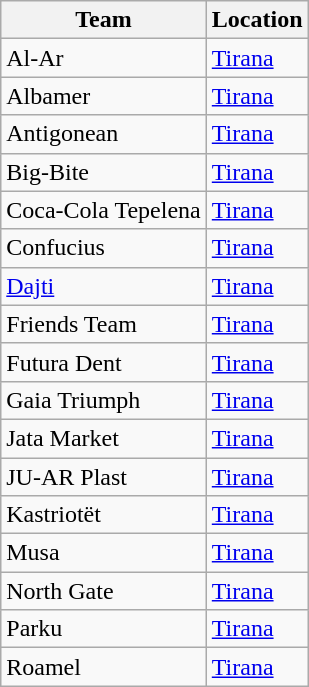<table class="wikitable">
<tr>
<th>Team</th>
<th>Location</th>
</tr>
<tr>
<td>Al-Ar</td>
<td><a href='#'>Tirana</a></td>
</tr>
<tr>
<td>Albamer</td>
<td><a href='#'>Tirana</a></td>
</tr>
<tr>
<td>Antigonean</td>
<td><a href='#'>Tirana</a></td>
</tr>
<tr>
<td>Big-Bite</td>
<td><a href='#'>Tirana</a></td>
</tr>
<tr>
<td>Coca-Cola Tepelena</td>
<td><a href='#'>Tirana</a></td>
</tr>
<tr>
<td>Confucius</td>
<td><a href='#'>Tirana</a></td>
</tr>
<tr>
<td><a href='#'>Dajti</a></td>
<td><a href='#'>Tirana</a></td>
</tr>
<tr>
<td>Friends Team</td>
<td><a href='#'>Tirana</a></td>
</tr>
<tr>
<td>Futura Dent</td>
<td><a href='#'>Tirana</a></td>
</tr>
<tr>
<td>Gaia Triumph</td>
<td><a href='#'>Tirana</a></td>
</tr>
<tr>
<td>Jata Market</td>
<td><a href='#'>Tirana</a></td>
</tr>
<tr>
<td>JU-AR Plast</td>
<td><a href='#'>Tirana</a></td>
</tr>
<tr>
<td>Kastriotët</td>
<td><a href='#'>Tirana</a></td>
</tr>
<tr>
<td>Musa</td>
<td><a href='#'>Tirana</a></td>
</tr>
<tr>
<td>North Gate</td>
<td><a href='#'>Tirana</a></td>
</tr>
<tr>
<td>Parku</td>
<td><a href='#'>Tirana</a></td>
</tr>
<tr>
<td>Roamel</td>
<td><a href='#'>Tirana</a></td>
</tr>
</table>
